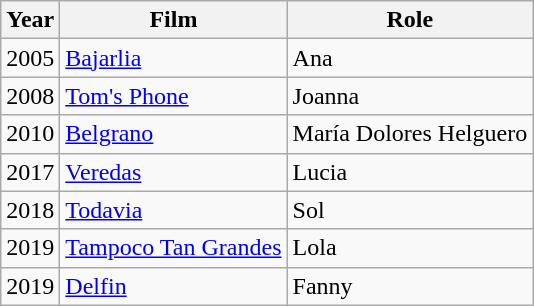<table class="wikitable">
<tr>
<th>Year</th>
<th>Film</th>
<th>Role</th>
</tr>
<tr>
<td>2005</td>
<td><a href='#'>Bajarlia</a></td>
<td>Ana</td>
</tr>
<tr>
<td>2008</td>
<td><a href='#'>Tom's Phone</a></td>
<td>Joanna</td>
</tr>
<tr>
<td>2010</td>
<td><a href='#'>Belgrano</a></td>
<td>María Dolores Helguero</td>
</tr>
<tr>
<td>2017</td>
<td><a href='#'>Veredas</a></td>
<td>Lucia</td>
</tr>
<tr>
<td>2018</td>
<td><a href='#'>Todavia</a></td>
<td>Sol</td>
</tr>
<tr>
<td>2019</td>
<td><a href='#'>Tampoco Tan Grandes</a></td>
<td>Lola</td>
</tr>
<tr>
<td>2019</td>
<td><a href='#'>Delfin</a></td>
<td>Fanny</td>
</tr>
</table>
